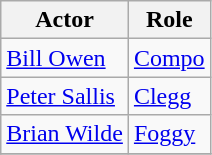<table class="wikitable">
<tr>
<th>Actor</th>
<th>Role</th>
</tr>
<tr>
<td><a href='#'>Bill Owen</a></td>
<td><a href='#'>Compo</a></td>
</tr>
<tr>
<td><a href='#'>Peter Sallis</a></td>
<td><a href='#'>Clegg</a></td>
</tr>
<tr>
<td><a href='#'>Brian Wilde</a></td>
<td><a href='#'>Foggy</a></td>
</tr>
<tr>
</tr>
</table>
